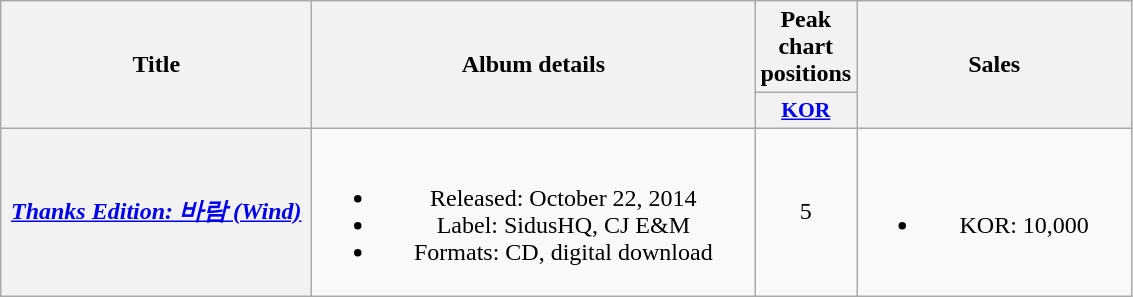<table class="wikitable plainrowheaders" style="text-align:center;">
<tr>
<th scope="col" rowspan="2" style="width:12.5em;">Title</th>
<th scope="col" rowspan="2" style="width:18em;">Album details</th>
<th scope="col" colspan="1">Peak chart positions</th>
<th scope="col" rowspan="2" style="width:11em;">Sales</th>
</tr>
<tr>
<th scope="col" style="width:3em;font-size:90%;"><a href='#'>KOR</a><br></th>
</tr>
<tr>
<th scope="row"><em><a href='#'>Thanks Edition: 바람 (Wind)</a></em></th>
<td><br><ul><li>Released: October 22, 2014 </li><li>Label: SidusHQ, CJ E&M</li><li>Formats: CD, digital download</li></ul></td>
<td>5</td>
<td><br><ul><li>KOR: 10,000</li></ul></td>
</tr>
</table>
